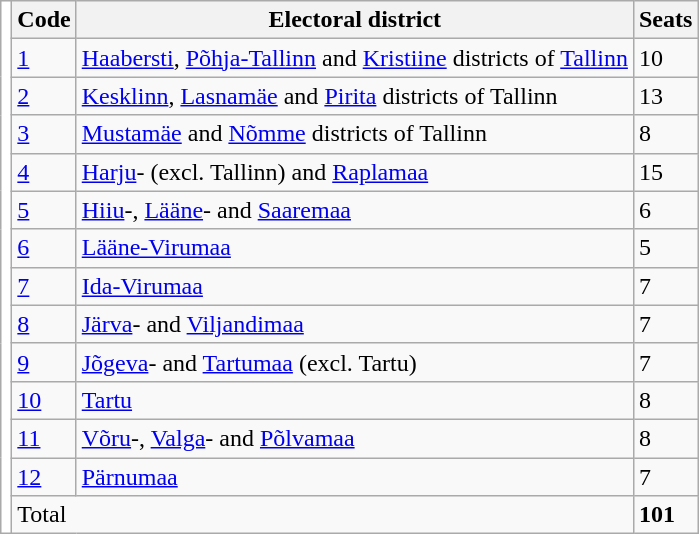<table class="wikitable">
<tr>
<th rowspan="17" style="background-color:white"></th>
<th>Code</th>
<th>Electoral district</th>
<th>Seats</th>
</tr>
<tr>
<td><a href='#'>1</a></td>
<td><a href='#'>Haabersti</a>, <a href='#'>Põhja-Tallinn</a> and <a href='#'>Kristiine</a> districts of <a href='#'>Tallinn</a></td>
<td>10</td>
</tr>
<tr>
<td><a href='#'>2</a></td>
<td><a href='#'>Kesklinn</a>, <a href='#'>Lasnamäe</a> and <a href='#'>Pirita</a> districts of Tallinn</td>
<td>13</td>
</tr>
<tr>
<td><a href='#'>3</a></td>
<td><a href='#'>Mustamäe</a> and <a href='#'>Nõmme</a> districts of Tallinn</td>
<td>8</td>
</tr>
<tr>
<td><a href='#'>4</a></td>
<td><a href='#'>Harju</a>- (excl. Tallinn) and <a href='#'>Raplamaa</a></td>
<td>15</td>
</tr>
<tr>
<td><a href='#'>5</a></td>
<td><a href='#'>Hiiu</a>-, <a href='#'>Lääne</a>- and <a href='#'>Saaremaa</a></td>
<td>6</td>
</tr>
<tr>
<td><a href='#'>6</a></td>
<td><a href='#'>Lääne-Virumaa</a></td>
<td>5</td>
</tr>
<tr>
<td><a href='#'>7</a></td>
<td><a href='#'>Ida-Virumaa</a></td>
<td>7</td>
</tr>
<tr>
<td><a href='#'>8</a></td>
<td><a href='#'>Järva</a>- and <a href='#'>Viljandimaa</a></td>
<td>7</td>
</tr>
<tr>
<td><a href='#'>9</a></td>
<td><a href='#'>Jõgeva</a>- and <a href='#'>Tartumaa</a> (excl. Tartu)</td>
<td>7</td>
</tr>
<tr>
<td><a href='#'>10</a></td>
<td><a href='#'>Tartu</a></td>
<td>8</td>
</tr>
<tr>
<td><a href='#'>11</a></td>
<td><a href='#'>Võru</a>-, <a href='#'>Valga</a>- and <a href='#'>Põlvamaa</a></td>
<td>8</td>
</tr>
<tr>
<td><a href='#'>12</a></td>
<td><a href='#'>Pärnumaa</a></td>
<td>7</td>
</tr>
<tr>
<td colspan="2">Total</td>
<td><strong>101</strong></td>
</tr>
</table>
